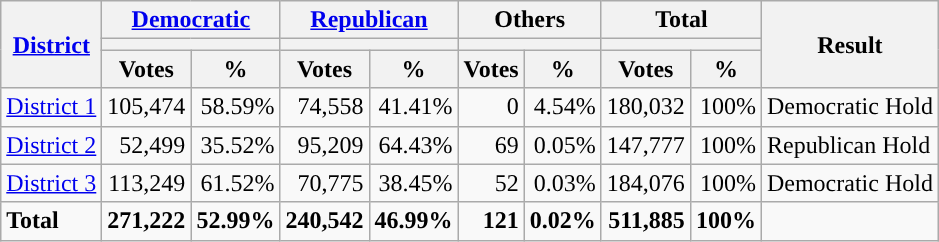<table class="wikitable plainrowheaders sortable" style="font-size:100%; text-align:right;">
<tr>
<th scope=col rowspan=3><a href='#'>District</a></th>
<th scope=col colspan=2><a href='#'>Democratic</a></th>
<th scope=col colspan=2><a href='#'>Republican</a></th>
<th scope=col colspan=2>Others</th>
<th scope=col colspan=2>Total</th>
<th scope=col rowspan=3>Result</th>
</tr>
<tr>
<th scope=col colspan=2 style="background:"></th>
<th scope=col colspan=2 style="background:"></th>
<th scope=col colspan=2></th>
<th scope=col colspan=2></th>
</tr>
<tr>
<th scope=col data-sort-type="number">Votes</th>
<th scope=col data-sort-type="number">%</th>
<th scope=col data-sort-type="number">Votes</th>
<th scope=col data-sort-type="number">%</th>
<th scope=col data-sort-type="number">Votes</th>
<th scope=col data-sort-type="number">%</th>
<th scope=col data-sort-type="number">Votes</th>
<th scope=col data-sort-type="number">%</th>
</tr>
<tr>
<td align=left><a href='#'>District 1</a></td>
<td>105,474</td>
<td>58.59%</td>
<td>74,558</td>
<td>41.41%</td>
<td>0</td>
<td>4.54%</td>
<td>180,032</td>
<td>100%</td>
<td align=left>Democratic Hold</td>
</tr>
<tr>
<td align=left><a href='#'>District 2</a></td>
<td>52,499</td>
<td>35.52%</td>
<td>95,209</td>
<td>64.43%</td>
<td>69</td>
<td>0.05%</td>
<td>147,777</td>
<td>100%</td>
<td align=left>Republican Hold</td>
</tr>
<tr>
<td align=left><a href='#'>District 3</a></td>
<td>113,249</td>
<td>61.52%</td>
<td>70,775</td>
<td>38.45%</td>
<td>52</td>
<td>0.03%</td>
<td>184,076</td>
<td>100%</td>
<td align=left>Democratic Hold</td>
</tr>
<tr class="sortbottom" style="font-weight:bold">
<td align=left>Total</td>
<td>271,222</td>
<td>52.99%</td>
<td>240,542</td>
<td>46.99%</td>
<td>121</td>
<td>0.02%</td>
<td>511,885</td>
<td>100%</td>
<td></td>
</tr>
</table>
